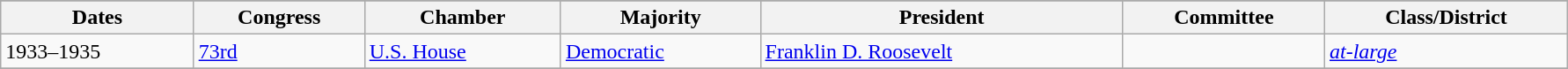<table class=wikitable style="width: 94%" style="text-align: center;" align="center">
<tr>
</tr>
<tr>
<th>Dates</th>
<th>Congress</th>
<th>Chamber</th>
<th>Majority</th>
<th>President</th>
<th>Committee</th>
<th>Class/District</th>
</tr>
<tr>
<td>1933–1935</td>
<td><a href='#'>73rd</a></td>
<td><a href='#'>U.S. House</a></td>
<td><a href='#'>Democratic</a></td>
<td><a href='#'>Franklin D. Roosevelt</a></td>
<td></td>
<td><a href='#'><em>at-large</em></a></td>
</tr>
<tr>
</tr>
</table>
